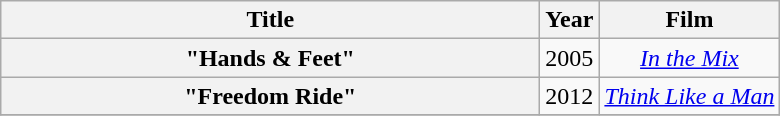<table class="wikitable plainrowheaders" style="text-align:center;" border="1">
<tr>
<th scope="col" style="width:22em;">Title</th>
<th scope="col">Year</th>
<th scope="col">Film</th>
</tr>
<tr>
<th scope="row">"Hands & Feet"</th>
<td>2005</td>
<td><em><a href='#'>In the Mix</a></em></td>
</tr>
<tr>
<th scope="row">"Freedom Ride"</th>
<td>2012</td>
<td><em><a href='#'>Think Like a Man</a></em></td>
</tr>
<tr>
</tr>
</table>
